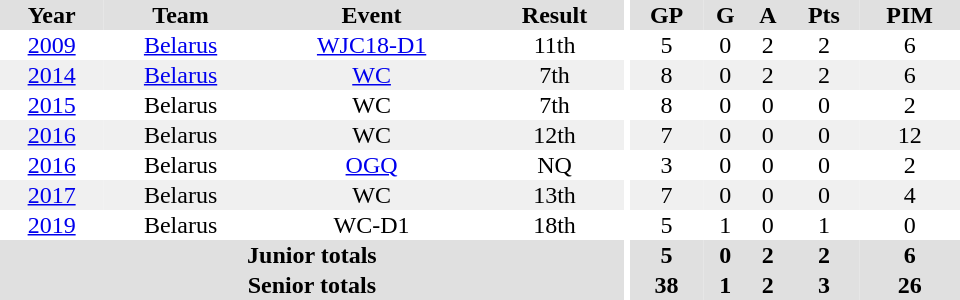<table border="0" cellpadding="1" cellspacing="0" ID="Table3" style="text-align:center; width:40em">
<tr ALIGN="center" bgcolor="#e0e0e0">
<th>Year</th>
<th>Team</th>
<th>Event</th>
<th>Result</th>
<th rowspan="99" bgcolor="#ffffff"></th>
<th>GP</th>
<th>G</th>
<th>A</th>
<th>Pts</th>
<th>PIM</th>
</tr>
<tr>
<td><a href='#'>2009</a></td>
<td><a href='#'>Belarus</a></td>
<td><a href='#'>WJC18-D1</a></td>
<td>11th</td>
<td>5</td>
<td>0</td>
<td>2</td>
<td>2</td>
<td>6</td>
</tr>
<tr bgcolor="#f0f0f0">
<td><a href='#'>2014</a></td>
<td><a href='#'>Belarus</a></td>
<td><a href='#'>WC</a></td>
<td>7th</td>
<td>8</td>
<td>0</td>
<td>2</td>
<td>2</td>
<td>6</td>
</tr>
<tr>
<td><a href='#'>2015</a></td>
<td>Belarus</td>
<td>WC</td>
<td>7th</td>
<td>8</td>
<td>0</td>
<td>0</td>
<td>0</td>
<td>2</td>
</tr>
<tr bgcolor="#f0f0f0">
<td><a href='#'>2016</a></td>
<td>Belarus</td>
<td>WC</td>
<td>12th</td>
<td>7</td>
<td>0</td>
<td>0</td>
<td>0</td>
<td>12</td>
</tr>
<tr style="text-align:center;">
<td><a href='#'>2016</a></td>
<td>Belarus</td>
<td><a href='#'>OGQ</a></td>
<td>NQ</td>
<td>3</td>
<td>0</td>
<td>0</td>
<td>0</td>
<td>2</td>
</tr>
<tr style="text-align:center; background:#f0f0f0;">
<td><a href='#'>2017</a></td>
<td>Belarus</td>
<td>WC</td>
<td>13th</td>
<td>7</td>
<td>0</td>
<td>0</td>
<td>0</td>
<td>4</td>
</tr>
<tr style="text-align:center;">
<td><a href='#'>2019</a></td>
<td>Belarus</td>
<td>WC-D1</td>
<td>18th</td>
<td>5</td>
<td>1</td>
<td>0</td>
<td>1</td>
<td>0</td>
</tr>
<tr bgcolor="#e0e0e0">
<th colspan="4">Junior totals</th>
<th>5</th>
<th>0</th>
<th>2</th>
<th>2</th>
<th>6</th>
</tr>
<tr bgcolor="#e0e0e0">
<th colspan="4">Senior totals</th>
<th>38</th>
<th>1</th>
<th>2</th>
<th>3</th>
<th>26</th>
</tr>
</table>
